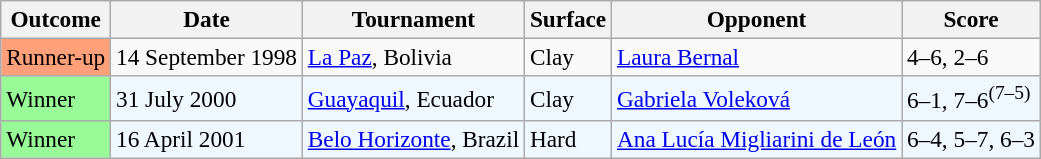<table class="sortable wikitable" style=font-size:97%>
<tr>
<th>Outcome</th>
<th>Date</th>
<th>Tournament</th>
<th>Surface</th>
<th>Opponent</th>
<th>Score</th>
</tr>
<tr>
<td bgcolor="FFA07A">Runner-up</td>
<td>14 September 1998</td>
<td><a href='#'>La Paz</a>, Bolivia</td>
<td>Clay</td>
<td> <a href='#'>Laura Bernal</a></td>
<td>4–6, 2–6</td>
</tr>
<tr style="background:#f0f8ff;">
<td bgcolor="98FB98">Winner</td>
<td>31 July 2000</td>
<td><a href='#'>Guayaquil</a>, Ecuador</td>
<td>Clay</td>
<td> <a href='#'>Gabriela Voleková</a></td>
<td>6–1, 7–6<sup>(7–5)</sup></td>
</tr>
<tr style="background:#f0f8ff;">
<td bgcolor="98FB98">Winner</td>
<td>16 April 2001</td>
<td><a href='#'>Belo Horizonte</a>, Brazil</td>
<td>Hard</td>
<td> <a href='#'>Ana Lucía Migliarini de León</a></td>
<td>6–4, 5–7, 6–3</td>
</tr>
</table>
